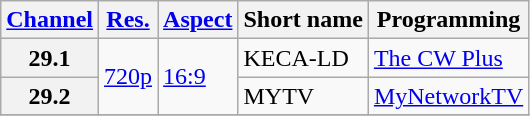<table class="wikitable">
<tr>
<th><a href='#'>Channel</a></th>
<th><a href='#'>Res.</a></th>
<th><a href='#'>Aspect</a></th>
<th>Short name</th>
<th>Programming</th>
</tr>
<tr>
<th scope = "row">29.1</th>
<td rowspan=2><a href='#'>720p</a></td>
<td rowspan=2><a href='#'>16:9</a></td>
<td>KECA-LD</td>
<td><a href='#'>The CW Plus</a></td>
</tr>
<tr>
<th scope = "row">29.2</th>
<td>MYTV</td>
<td><a href='#'>MyNetworkTV</a></td>
</tr>
<tr>
</tr>
</table>
